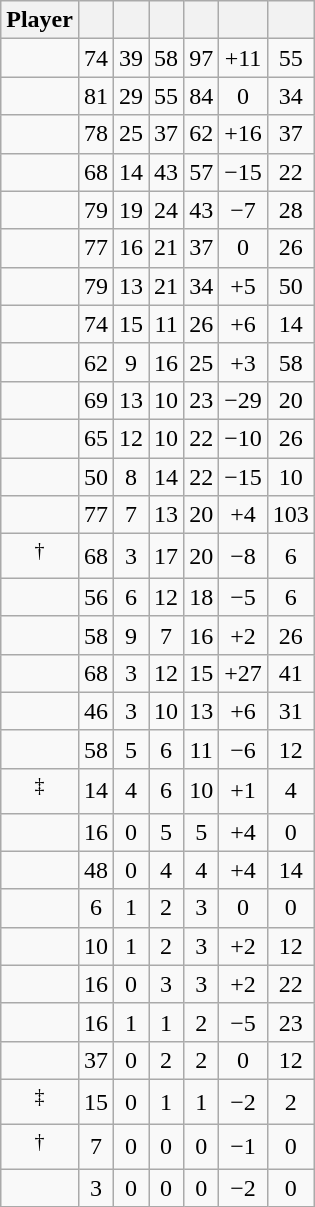<table class="wikitable sortable" style="text-align:center;">
<tr>
<th>Player</th>
<th></th>
<th></th>
<th></th>
<th></th>
<th data-sort-type="number"></th>
<th></th>
</tr>
<tr>
<td></td>
<td>74</td>
<td>39</td>
<td>58</td>
<td>97</td>
<td>+11</td>
<td>55</td>
</tr>
<tr>
<td></td>
<td>81</td>
<td>29</td>
<td>55</td>
<td>84</td>
<td>0</td>
<td>34</td>
</tr>
<tr>
<td></td>
<td>78</td>
<td>25</td>
<td>37</td>
<td>62</td>
<td>+16</td>
<td>37</td>
</tr>
<tr>
<td></td>
<td>68</td>
<td>14</td>
<td>43</td>
<td>57</td>
<td>−15</td>
<td>22</td>
</tr>
<tr>
<td></td>
<td>79</td>
<td>19</td>
<td>24</td>
<td>43</td>
<td>−7</td>
<td>28</td>
</tr>
<tr>
<td></td>
<td>77</td>
<td>16</td>
<td>21</td>
<td>37</td>
<td>0</td>
<td>26</td>
</tr>
<tr>
<td></td>
<td>79</td>
<td>13</td>
<td>21</td>
<td>34</td>
<td>+5</td>
<td>50</td>
</tr>
<tr>
<td></td>
<td>74</td>
<td>15</td>
<td>11</td>
<td>26</td>
<td>+6</td>
<td>14</td>
</tr>
<tr>
<td></td>
<td>62</td>
<td>9</td>
<td>16</td>
<td>25</td>
<td>+3</td>
<td>58</td>
</tr>
<tr>
<td></td>
<td>69</td>
<td>13</td>
<td>10</td>
<td>23</td>
<td>−29</td>
<td>20</td>
</tr>
<tr>
<td></td>
<td>65</td>
<td>12</td>
<td>10</td>
<td>22</td>
<td>−10</td>
<td>26</td>
</tr>
<tr>
<td></td>
<td>50</td>
<td>8</td>
<td>14</td>
<td>22</td>
<td>−15</td>
<td>10</td>
</tr>
<tr>
<td></td>
<td>77</td>
<td>7</td>
<td>13</td>
<td>20</td>
<td>+4</td>
<td>103</td>
</tr>
<tr>
<td><sup>†</sup></td>
<td>68</td>
<td>3</td>
<td>17</td>
<td>20</td>
<td>−8</td>
<td>6</td>
</tr>
<tr>
<td></td>
<td>56</td>
<td>6</td>
<td>12</td>
<td>18</td>
<td>−5</td>
<td>6</td>
</tr>
<tr>
<td></td>
<td>58</td>
<td>9</td>
<td>7</td>
<td>16</td>
<td>+2</td>
<td>26</td>
</tr>
<tr>
<td></td>
<td>68</td>
<td>3</td>
<td>12</td>
<td>15</td>
<td>+27</td>
<td>41</td>
</tr>
<tr>
<td></td>
<td>46</td>
<td>3</td>
<td>10</td>
<td>13</td>
<td>+6</td>
<td>31</td>
</tr>
<tr>
<td></td>
<td>58</td>
<td>5</td>
<td>6</td>
<td>11</td>
<td>−6</td>
<td>12</td>
</tr>
<tr>
<td><sup>‡</sup></td>
<td>14</td>
<td>4</td>
<td>6</td>
<td>10</td>
<td>+1</td>
<td>4</td>
</tr>
<tr>
<td></td>
<td>16</td>
<td>0</td>
<td>5</td>
<td>5</td>
<td>+4</td>
<td>0</td>
</tr>
<tr>
<td></td>
<td>48</td>
<td>0</td>
<td>4</td>
<td>4</td>
<td>+4</td>
<td>14</td>
</tr>
<tr>
<td></td>
<td>6</td>
<td>1</td>
<td>2</td>
<td>3</td>
<td>0</td>
<td>0</td>
</tr>
<tr>
<td></td>
<td>10</td>
<td>1</td>
<td>2</td>
<td>3</td>
<td>+2</td>
<td>12</td>
</tr>
<tr>
<td></td>
<td>16</td>
<td>0</td>
<td>3</td>
<td>3</td>
<td>+2</td>
<td>22</td>
</tr>
<tr>
<td></td>
<td>16</td>
<td>1</td>
<td>1</td>
<td>2</td>
<td>−5</td>
<td>23</td>
</tr>
<tr>
<td></td>
<td>37</td>
<td>0</td>
<td>2</td>
<td>2</td>
<td>0</td>
<td>12</td>
</tr>
<tr>
<td><sup>‡</sup></td>
<td>15</td>
<td>0</td>
<td>1</td>
<td>1</td>
<td>−2</td>
<td>2</td>
</tr>
<tr>
<td><sup>†</sup></td>
<td>7</td>
<td>0</td>
<td>0</td>
<td>0</td>
<td>−1</td>
<td>0</td>
</tr>
<tr>
<td></td>
<td>3</td>
<td>0</td>
<td>0</td>
<td>0</td>
<td>−2</td>
<td>0</td>
</tr>
</table>
